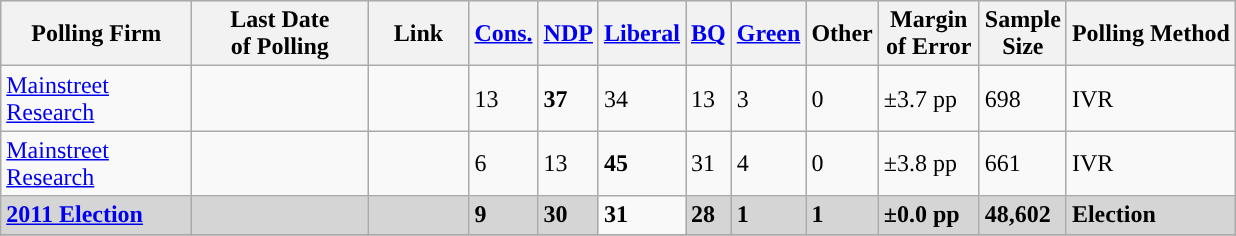<table class="wikitable sortable">
<tr style="background:#e9e9e9;">
<th style="width:120px">Polling Firm</th>
<th style="width:110px">Last Date<br>of Polling</th>
<th style="width:60px" class="unsortable">Link</th>
<th style="background-color:"><strong><a href='#'>Cons.</a></strong></th>
<th style="background-color:"><strong><a href='#'>NDP</a></strong></th>
<th style="background-color:"><strong><a href='#'>Liberal</a></strong></th>
<th style="background-color:"><strong><a href='#'>BQ</a></strong></th>
<th style="background-color:"><strong><a href='#'>Green</a></strong></th>
<th style="background-color:"><strong>Other</strong></th>
<th style="width:60px;" class=unsortable>Margin<br>of Error</th>
<th style="width:50px;" class=unsortable>Sample<br>Size</th>
<th class=unsortable>Polling Method</th>
</tr>
<tr>
<td><a href='#'>Mainstreet Research</a></td>
<td></td>
<td></td>
<td>13</td>
<td><strong>37</strong></td>
<td>34</td>
<td>13</td>
<td>3</td>
<td>0</td>
<td>±3.7 pp</td>
<td>698</td>
<td>IVR</td>
</tr>
<tr>
<td><a href='#'>Mainstreet Research</a></td>
<td></td>
<td></td>
<td>6</td>
<td>13</td>
<td><strong>45</strong></td>
<td>31</td>
<td>4</td>
<td>0</td>
<td>±3.8 pp</td>
<td>661</td>
<td>IVR</td>
</tr>
<tr>
<td style="background:#D5D5D5"><strong><a href='#'>2011 Election</a></strong></td>
<td style="background:#D5D5D5"><strong></strong></td>
<td style="background:#D5D5D5"></td>
<td style="background:#D5D5D5"><strong>9</strong></td>
<td style="background:#D5D5D5"><strong>30</strong></td>
<td><strong>31</strong></td>
<td style="background:#D5D5D5"><strong>28</strong></td>
<td style="background:#D5D5D5"><strong>1</strong></td>
<td style="background:#D5D5D5"><strong>1</strong></td>
<td style="background:#D5D5D5"><strong>±0.0 pp</strong></td>
<td style="background:#D5D5D5"><strong>48,602</strong></td>
<td style="background:#D5D5D5"><strong>Election</strong></td>
</tr>
<tr>
</tr>
<tr>
</tr>
</table>
